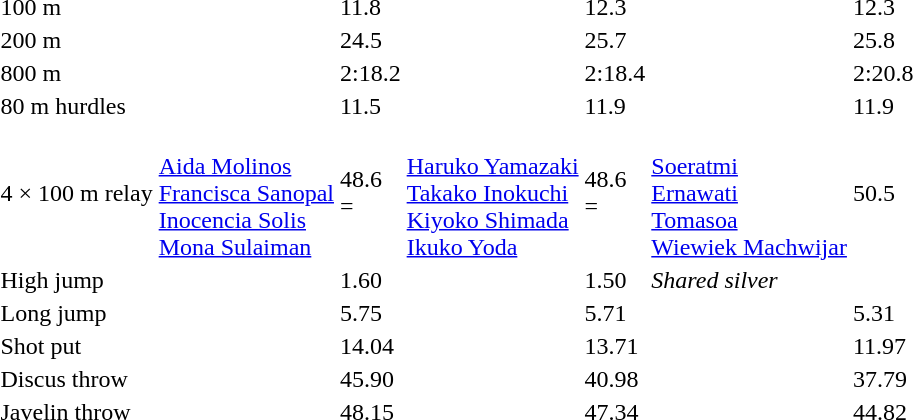<table>
<tr>
<td>100 m<br></td>
<td></td>
<td>11.8<br></td>
<td></td>
<td>12.3</td>
<td></td>
<td>12.3</td>
</tr>
<tr>
<td>200 m<br></td>
<td></td>
<td>24.5</td>
<td></td>
<td>25.7</td>
<td></td>
<td>25.8</td>
</tr>
<tr>
<td>800 m<br></td>
<td></td>
<td>2:18.2<br></td>
<td></td>
<td>2:18.4</td>
<td></td>
<td>2:20.8</td>
</tr>
<tr>
<td>80 m hurdles<br></td>
<td></td>
<td>11.5</td>
<td></td>
<td>11.9</td>
<td></td>
<td>11.9</td>
</tr>
<tr>
<td>4 × 100 m relay<br></td>
<td><br><a href='#'>Aida Molinos</a><br><a href='#'>Francisca Sanopal</a><br><a href='#'>Inocencia Solis</a><br><a href='#'>Mona Sulaiman</a></td>
<td>48.6<br>=</td>
<td><br><a href='#'>Haruko Yamazaki</a><br><a href='#'>Takako Inokuchi</a><br><a href='#'>Kiyoko Shimada</a><br><a href='#'>Ikuko Yoda</a></td>
<td>48.6<br>=</td>
<td><br><a href='#'>Soeratmi</a><br><a href='#'>Ernawati</a><br><a href='#'>Tomasoa</a><br><a href='#'>Wiewiek Machwijar</a></td>
<td>50.5</td>
</tr>
<tr>
<td rowspan=2>High jump<br></td>
<td rowspan=2></td>
<td rowspan=2>1.60<br></td>
<td></td>
<td rowspan=2>1.50</td>
<td rowspan=2><em>Shared silver</em></td>
<td rowspan=2></td>
</tr>
<tr>
<td></td>
</tr>
<tr>
<td>Long jump<br></td>
<td></td>
<td>5.75</td>
<td></td>
<td>5.71</td>
<td></td>
<td>5.31</td>
</tr>
<tr>
<td>Shot put<br></td>
<td></td>
<td>14.04<br></td>
<td></td>
<td>13.71</td>
<td></td>
<td>11.97</td>
</tr>
<tr>
<td>Discus throw<br></td>
<td></td>
<td>45.90<br></td>
<td></td>
<td>40.98</td>
<td></td>
<td>37.79</td>
</tr>
<tr>
<td>Javelin throw<br></td>
<td></td>
<td>48.15<br></td>
<td></td>
<td>47.34</td>
<td></td>
<td>44.82</td>
</tr>
</table>
